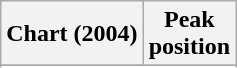<table class="wikitable sortable plainrowheaders" style="text-align:center">
<tr>
<th scope="col">Chart (2004)</th>
<th scope="col">Peak<br>position</th>
</tr>
<tr>
</tr>
<tr>
</tr>
</table>
